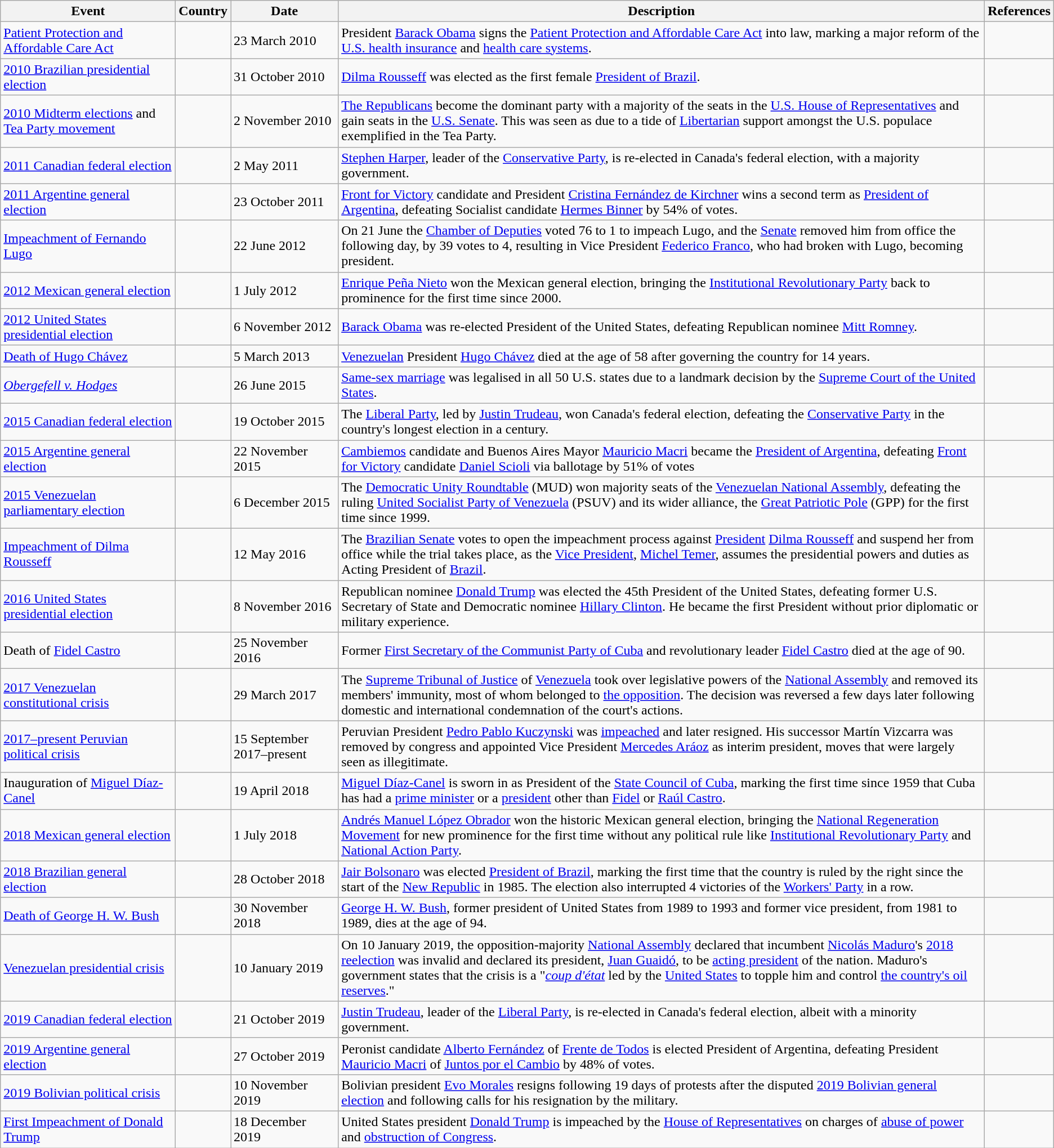<table class="wikitable sortable mw-collapsible">
<tr>
<th style="width:200px;">Event</th>
<th>Country</th>
<th style="width:120px;">Date</th>
<th>Description</th>
<th>References</th>
</tr>
<tr>
<td><a href='#'>Patient Protection and Affordable Care Act</a></td>
<td></td>
<td>23 March 2010</td>
<td>President <a href='#'>Barack Obama</a> signs the <a href='#'>Patient Protection and Affordable Care Act</a> into law, marking a major reform of the <a href='#'>U.S. health insurance</a> and <a href='#'>health care systems</a>.</td>
<td></td>
</tr>
<tr>
<td><a href='#'>2010 Brazilian presidential election</a></td>
<td></td>
<td>31 October 2010</td>
<td><a href='#'>Dilma Rousseff</a> was elected as the first female <a href='#'>President of Brazil</a>.</td>
<td></td>
</tr>
<tr>
<td><a href='#'>2010 Midterm elections</a> and <a href='#'>Tea Party movement</a></td>
<td></td>
<td>2 November 2010</td>
<td><a href='#'>The Republicans</a> become the dominant party with a majority of the seats in the <a href='#'>U.S. House of Representatives</a> and gain seats in the <a href='#'>U.S. Senate</a>. This was seen as due to a tide of <a href='#'>Libertarian</a> support amongst the U.S. populace exemplified in the Tea Party.</td>
<td></td>
</tr>
<tr>
<td><a href='#'>2011 Canadian federal election</a></td>
<td></td>
<td>2 May 2011</td>
<td><a href='#'>Stephen Harper</a>, leader of the <a href='#'>Conservative Party</a>, is re-elected in Canada's federal election, with a majority government.</td>
<td></td>
</tr>
<tr>
<td><a href='#'>2011 Argentine general election</a></td>
<td></td>
<td>23 October 2011</td>
<td><a href='#'>Front for Victory</a> candidate and President <a href='#'>Cristina Fernández de Kirchner</a> wins a second term as <a href='#'>President of Argentina</a>, defeating Socialist candidate <a href='#'>Hermes Binner</a> by 54% of votes.</td>
<td></td>
</tr>
<tr>
<td><a href='#'>Impeachment of Fernando Lugo</a></td>
<td></td>
<td>22 June 2012</td>
<td>On 21 June the <a href='#'>Chamber of Deputies</a> voted 76 to 1 to impeach Lugo, and the <a href='#'>Senate</a> removed him from office the following day, by 39 votes to 4, resulting in Vice President <a href='#'>Federico Franco</a>, who had broken with Lugo, becoming president.</td>
<td></td>
</tr>
<tr>
<td><a href='#'>2012 Mexican general election</a></td>
<td></td>
<td>1 July 2012</td>
<td><a href='#'>Enrique Peña Nieto</a> won the Mexican general election, bringing the <a href='#'>Institutional Revolutionary Party</a> back to prominence for the first time since 2000.</td>
<td></td>
</tr>
<tr>
<td><a href='#'>2012 United States presidential election</a></td>
<td></td>
<td>6 November 2012</td>
<td><a href='#'>Barack Obama</a> was re-elected President of the United States, defeating Republican nominee <a href='#'>Mitt Romney</a>.</td>
<td></td>
</tr>
<tr>
<td><a href='#'>Death of Hugo Chávez</a></td>
<td></td>
<td>5 March 2013</td>
<td><a href='#'>Venezuelan</a> President <a href='#'>Hugo Chávez</a> died at the age of 58 after governing the country for 14 years.</td>
<td></td>
</tr>
<tr>
<td><em><a href='#'>Obergefell v. Hodges</a></em></td>
<td></td>
<td>26 June 2015</td>
<td><a href='#'>Same-sex marriage</a> was legalised in all 50 U.S. states due to a landmark decision by the <a href='#'>Supreme Court of the United States</a>.</td>
<td></td>
</tr>
<tr>
<td><a href='#'>2015 Canadian federal election</a></td>
<td></td>
<td>19 October 2015</td>
<td>The <a href='#'>Liberal Party</a>, led by <a href='#'>Justin Trudeau</a>, won Canada's federal election, defeating the <a href='#'>Conservative Party</a> in the country's longest election in a century.</td>
<td></td>
</tr>
<tr>
<td><a href='#'>2015 Argentine general election</a></td>
<td></td>
<td>22 November 2015</td>
<td><a href='#'>Cambiemos</a> candidate and Buenos Aires Mayor <a href='#'>Mauricio Macri</a> became the <a href='#'>President of Argentina</a>, defeating <a href='#'>Front for Victory</a> candidate <a href='#'>Daniel Scioli</a> via ballotage by 51% of votes</td>
<td></td>
</tr>
<tr>
<td><a href='#'>2015 Venezuelan parliamentary election</a></td>
<td></td>
<td>6 December 2015</td>
<td>The <a href='#'>Democratic Unity Roundtable</a> (MUD) won majority seats of the <a href='#'>Venezuelan National Assembly</a>, defeating the ruling <a href='#'>United Socialist Party of Venezuela</a> (PSUV) and its wider alliance, the <a href='#'>Great Patriotic Pole</a> (GPP) for the first time since 1999.</td>
<td></td>
</tr>
<tr>
<td><a href='#'>Impeachment of Dilma Rousseff</a></td>
<td></td>
<td>12 May 2016</td>
<td>The <a href='#'>Brazilian Senate</a> votes to open the impeachment process against <a href='#'>President</a> <a href='#'>Dilma Rousseff</a> and suspend her from office while the trial takes place, as the <a href='#'>Vice President</a>, <a href='#'>Michel Temer</a>, assumes the presidential powers and duties as Acting President of <a href='#'>Brazil</a>.</td>
<td></td>
</tr>
<tr>
<td><a href='#'>2016 United States presidential election</a></td>
<td></td>
<td>8 November 2016</td>
<td>Republican nominee <a href='#'>Donald Trump</a> was elected the 45th President of the United States, defeating former U.S. Secretary of State and Democratic nominee <a href='#'>Hillary Clinton</a>. He became the first President without prior diplomatic or military experience.</td>
<td></td>
</tr>
<tr>
<td>Death of <a href='#'>Fidel Castro</a></td>
<td></td>
<td>25 November 2016</td>
<td>Former <a href='#'>First Secretary of the Communist Party of Cuba</a> and revolutionary leader <a href='#'>Fidel Castro</a> died at the age of 90.</td>
<td></td>
</tr>
<tr>
<td><a href='#'>2017 Venezuelan constitutional crisis</a></td>
<td></td>
<td>29 March 2017</td>
<td>The <a href='#'>Supreme Tribunal of Justice</a> of <a href='#'>Venezuela</a> took over legislative powers of the <a href='#'>National Assembly</a> and removed its members' immunity, most of whom belonged to <a href='#'>the opposition</a>. The decision was reversed a few days later following domestic and international condemnation of the court's actions.</td>
<td></td>
</tr>
<tr>
<td><a href='#'>2017–present Peruvian political crisis</a></td>
<td></td>
<td>15 September 2017–present</td>
<td>Peruvian President <a href='#'>Pedro Pablo Kuczynski</a> was <a href='#'>impeached</a> and later resigned. His successor Martín Vizcarra was removed by congress and appointed Vice President <a href='#'>Mercedes Aráoz</a> as interim president, moves that were largely seen as illegitimate.</td>
<td></td>
</tr>
<tr>
<td>Inauguration of <a href='#'>Miguel Díaz-Canel</a></td>
<td></td>
<td>19 April 2018</td>
<td><a href='#'>Miguel Díaz-Canel</a> is sworn in as President of the <a href='#'>State Council of Cuba</a>, marking the first time since 1959 that Cuba has had a <a href='#'>prime minister</a> or a <a href='#'>president</a> other than <a href='#'>Fidel</a> or <a href='#'>Raúl Castro</a>.</td>
<td></td>
</tr>
<tr>
<td><a href='#'>2018 Mexican general election</a></td>
<td></td>
<td>1 July 2018</td>
<td><a href='#'>Andrés Manuel López Obrador</a> won the historic Mexican general election, bringing the <a href='#'>National Regeneration Movement</a> for new prominence for the first time without any political rule like <a href='#'>Institutional Revolutionary Party</a> and <a href='#'>National Action Party</a>.</td>
<td></td>
</tr>
<tr>
<td><a href='#'>2018 Brazilian general election</a></td>
<td></td>
<td>28 October 2018</td>
<td><a href='#'>Jair Bolsonaro</a> was elected <a href='#'>President of Brazil</a>, marking the first time that the country is ruled by the right since the start of the <a href='#'>New Republic</a> in 1985. The election also interrupted 4 victories of the <a href='#'>Workers' Party</a> in a row.</td>
<td></td>
</tr>
<tr>
<td><a href='#'>Death of George H. W. Bush</a></td>
<td></td>
<td>30 November 2018</td>
<td><a href='#'>George H. W. Bush</a>, former president of United States from 1989 to 1993 and former vice president, from 1981 to 1989, dies at the age of 94.</td>
<td></td>
</tr>
<tr>
<td><a href='#'>Venezuelan presidential crisis</a></td>
<td></td>
<td>10 January 2019</td>
<td>On 10 January 2019, the opposition-majority <a href='#'>National Assembly</a> declared that incumbent <a href='#'>Nicolás Maduro</a>'s <a href='#'>2018 reelection</a> was invalid and declared its president, <a href='#'>Juan Guaidó</a>, to be <a href='#'>acting president</a> of the nation. Maduro's government states that the crisis is a "<em><a href='#'>coup d'état</a></em> led by the <a href='#'>United States</a> to topple him and control <a href='#'>the country's oil reserves</a>."</td>
<td></td>
</tr>
<tr>
<td><a href='#'>2019 Canadian federal election</a></td>
<td></td>
<td>21 October 2019</td>
<td><a href='#'>Justin Trudeau</a>, leader of the <a href='#'>Liberal Party</a>, is re-elected in Canada's federal election, albeit with a minority government.</td>
<td></td>
</tr>
<tr>
<td><a href='#'>2019 Argentine general election</a></td>
<td></td>
<td>27 October 2019</td>
<td>Peronist candidate <a href='#'>Alberto Fernández</a> of <a href='#'>Frente de Todos</a> is elected President of Argentina, defeating President <a href='#'>Mauricio Macri</a> of <a href='#'>Juntos por el Cambio</a> by 48% of votes.</td>
</tr>
<tr>
<td><a href='#'>2019 Bolivian political crisis</a></td>
<td></td>
<td>10 November 2019</td>
<td>Bolivian president <a href='#'>Evo Morales</a> resigns following 19 days of protests after the disputed <a href='#'>2019 Bolivian general election</a> and following calls for his resignation by the military.</td>
<td></td>
</tr>
<tr>
<td><a href='#'>First Impeachment of Donald Trump</a></td>
<td></td>
<td>18 December 2019</td>
<td>United States president <a href='#'>Donald Trump</a> is impeached by the <a href='#'>House of Representatives</a> on charges of <a href='#'>abuse of power</a> and <a href='#'>obstruction of Congress</a>.</td>
<td></td>
</tr>
</table>
